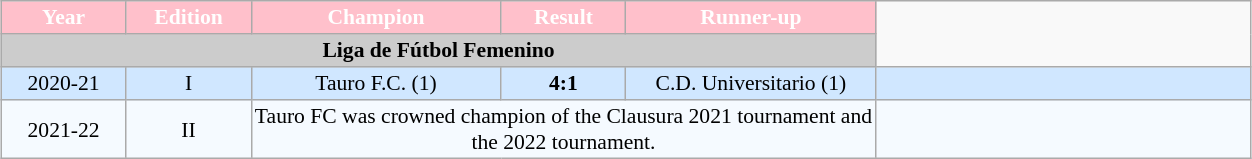<table align=center width=66% border=1 cellpadding="2" cellspacing="0" style="background: #f9f9f9; border: 1px #aaa solid; border-collapse: collapse; font-size: 90%; text-align: left;">
<tr align=center bgcolor=pink style="color: white;">
<th width="10%">Year</th>
<th width="10%">Edition</th>
<th width="20%">Champion</th>
<th width="10%">Result</th>
<th width="20%">Runner-up</th>
</tr>
<tr align="center" bgcolor="#CCCCCC" style="color:#000000;">
<th colspan="5">Liga de Fútbol Femenino</th>
</tr>
<tr align="center" bgcolor="#d0e7ff">
<td>2020-21</td>
<td>I</td>
<td>Tauro F.C. (1)</td>
<td><strong>4:1</strong></td>
<td> C.D. Universitario (1)</td>
<td></td>
</tr>
<tr align="center" bgcolor="#f5faff">
<td>2021-22</td>
<td>II</td>
<td colspan="3"> Tauro FC was crowned champion of the Clausura 2021 tournament and the 2022 tournament.</td>
<td></td>
</tr>
</table>
